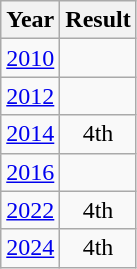<table class="wikitable" style="text-align:center">
<tr>
<th>Year</th>
<th>Result</th>
</tr>
<tr>
<td><a href='#'>2010</a></td>
<td></td>
</tr>
<tr>
<td><a href='#'>2012</a></td>
<td></td>
</tr>
<tr>
<td><a href='#'>2014</a></td>
<td>4th</td>
</tr>
<tr>
<td><a href='#'>2016</a></td>
<td></td>
</tr>
<tr>
<td><a href='#'>2022</a></td>
<td>4th</td>
</tr>
<tr>
<td><a href='#'>2024</a></td>
<td>4th</td>
</tr>
</table>
